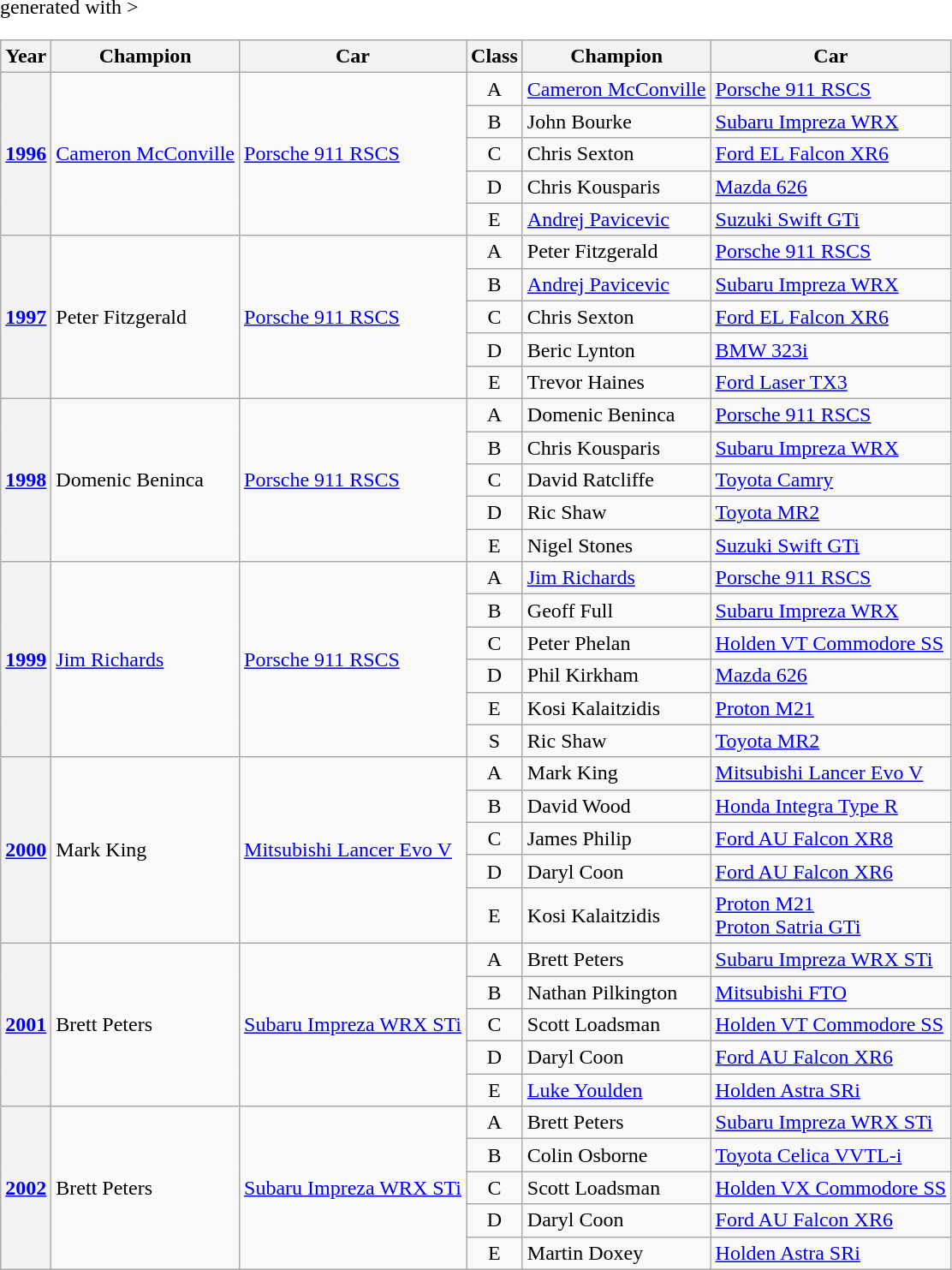<table class="wikitable" <hiddentext>generated with >
<tr valign="bottom">
<th>Year</th>
<th>Champion</th>
<th>Car</th>
<th>Class</th>
<th>Champion</th>
<th>Car</th>
</tr>
<tr>
<th rowspan=5><a href='#'>1996</a></th>
<td rowspan=5><a href='#'>Cameron McConville</a></td>
<td rowspan=5><a href='#'>Porsche 911 RSCS</a></td>
<td align="center">A</td>
<td><a href='#'>Cameron McConville</a></td>
<td><a href='#'>Porsche 911 RSCS</a></td>
</tr>
<tr>
<td align="center">B</td>
<td>John Bourke</td>
<td><a href='#'>Subaru Impreza WRX</a></td>
</tr>
<tr>
<td align="center">C</td>
<td>Chris Sexton</td>
<td><a href='#'>Ford EL Falcon XR6</a></td>
</tr>
<tr>
<td align="center">D</td>
<td>Chris Kousparis</td>
<td><a href='#'>Mazda 626</a></td>
</tr>
<tr>
<td align="center">E</td>
<td><a href='#'>Andrej Pavicevic</a></td>
<td><a href='#'>Suzuki Swift GTi</a></td>
</tr>
<tr>
<th rowspan=5><a href='#'>1997</a></th>
<td rowspan=5>Peter Fitzgerald</td>
<td rowspan=5><a href='#'>Porsche 911 RSCS</a></td>
<td align="center">A</td>
<td>Peter Fitzgerald</td>
<td><a href='#'>Porsche 911 RSCS</a></td>
</tr>
<tr>
<td align="center">B</td>
<td><a href='#'>Andrej Pavicevic</a></td>
<td><a href='#'>Subaru Impreza WRX</a></td>
</tr>
<tr>
<td align="center">C</td>
<td>Chris Sexton</td>
<td><a href='#'>Ford EL Falcon XR6</a></td>
</tr>
<tr>
<td align="center">D</td>
<td>Beric Lynton</td>
<td><a href='#'>BMW 323i</a></td>
</tr>
<tr>
<td align="center">E</td>
<td>Trevor Haines</td>
<td><a href='#'>Ford Laser TX3</a></td>
</tr>
<tr>
<th rowspan=5><a href='#'>1998</a></th>
<td rowspan=5>Domenic Beninca</td>
<td rowspan=5><a href='#'>Porsche 911 RSCS</a></td>
<td align="center">A</td>
<td>Domenic Beninca</td>
<td><a href='#'>Porsche 911 RSCS</a></td>
</tr>
<tr>
<td align="center">B</td>
<td>Chris Kousparis</td>
<td><a href='#'>Subaru Impreza WRX</a></td>
</tr>
<tr>
<td align="center">C</td>
<td>David Ratcliffe</td>
<td><a href='#'>Toyota Camry</a></td>
</tr>
<tr>
<td align="center">D</td>
<td>Ric Shaw</td>
<td><a href='#'>Toyota MR2</a></td>
</tr>
<tr>
<td align="center">E</td>
<td>Nigel Stones</td>
<td><a href='#'>Suzuki Swift GTi</a></td>
</tr>
<tr>
<th rowspan=6><a href='#'>1999</a></th>
<td rowspan=6><a href='#'>Jim Richards</a></td>
<td rowspan=6><a href='#'>Porsche 911 RSCS</a></td>
<td align="center">A</td>
<td><a href='#'>Jim Richards</a></td>
<td><a href='#'>Porsche 911 RSCS</a></td>
</tr>
<tr>
<td align="center">B</td>
<td>Geoff Full</td>
<td><a href='#'>Subaru Impreza WRX</a></td>
</tr>
<tr>
<td align="center">C</td>
<td>Peter Phelan</td>
<td><a href='#'>Holden VT Commodore SS</a></td>
</tr>
<tr>
<td align="center">D</td>
<td>Phil Kirkham</td>
<td><a href='#'>Mazda 626</a></td>
</tr>
<tr>
<td align="center">E</td>
<td>Kosi Kalaitzidis</td>
<td><a href='#'>Proton M21</a></td>
</tr>
<tr>
<td align="center">S</td>
<td>Ric Shaw</td>
<td><a href='#'>Toyota MR2</a></td>
</tr>
<tr>
<th rowspan=5><a href='#'>2000</a></th>
<td rowspan=5>Mark King</td>
<td rowspan=5><a href='#'>Mitsubishi Lancer Evo V</a></td>
<td align="center">A</td>
<td>Mark King</td>
<td><a href='#'>Mitsubishi Lancer Evo V</a></td>
</tr>
<tr>
<td align="center">B</td>
<td>David Wood</td>
<td><a href='#'>Honda Integra Type R</a></td>
</tr>
<tr>
<td align="center">C</td>
<td>James Philip</td>
<td><a href='#'>Ford AU Falcon XR8</a></td>
</tr>
<tr>
<td align="center">D</td>
<td>Daryl Coon</td>
<td><a href='#'>Ford AU Falcon XR6</a></td>
</tr>
<tr>
<td align="center">E</td>
<td>Kosi Kalaitzidis</td>
<td><a href='#'>Proton M21</a><br> <a href='#'>Proton Satria GTi</a></td>
</tr>
<tr>
<th rowspan=5><a href='#'>2001</a></th>
<td rowspan=5>Brett Peters</td>
<td rowspan=5><a href='#'>Subaru Impreza WRX STi</a></td>
<td align="center">A</td>
<td>Brett Peters</td>
<td><a href='#'>Subaru Impreza WRX STi</a></td>
</tr>
<tr>
<td align="center">B</td>
<td>Nathan Pilkington</td>
<td><a href='#'>Mitsubishi FTO</a></td>
</tr>
<tr>
<td align="center">C</td>
<td>Scott Loadsman</td>
<td><a href='#'>Holden VT Commodore SS</a></td>
</tr>
<tr>
<td align="center">D</td>
<td>Daryl Coon</td>
<td><a href='#'>Ford AU Falcon XR6</a></td>
</tr>
<tr>
<td align="center">E</td>
<td><a href='#'>Luke Youlden</a></td>
<td><a href='#'>Holden Astra SRi</a></td>
</tr>
<tr>
<th rowspan=5><a href='#'>2002</a></th>
<td rowspan=5>Brett Peters</td>
<td rowspan=5><a href='#'>Subaru Impreza WRX STi</a></td>
<td align="center">A</td>
<td>Brett Peters</td>
<td><a href='#'>Subaru Impreza WRX STi</a></td>
</tr>
<tr>
<td align="center">B</td>
<td>Colin Osborne</td>
<td><a href='#'>Toyota Celica VVTL-i</a></td>
</tr>
<tr>
<td align="center">C</td>
<td>Scott Loadsman</td>
<td><a href='#'>Holden VX Commodore SS</a></td>
</tr>
<tr>
<td align="center">D</td>
<td>Daryl Coon</td>
<td><a href='#'>Ford AU Falcon XR6</a></td>
</tr>
<tr>
<td align="center">E</td>
<td>Martin Doxey</td>
<td><a href='#'>Holden Astra SRi</a></td>
</tr>
</table>
